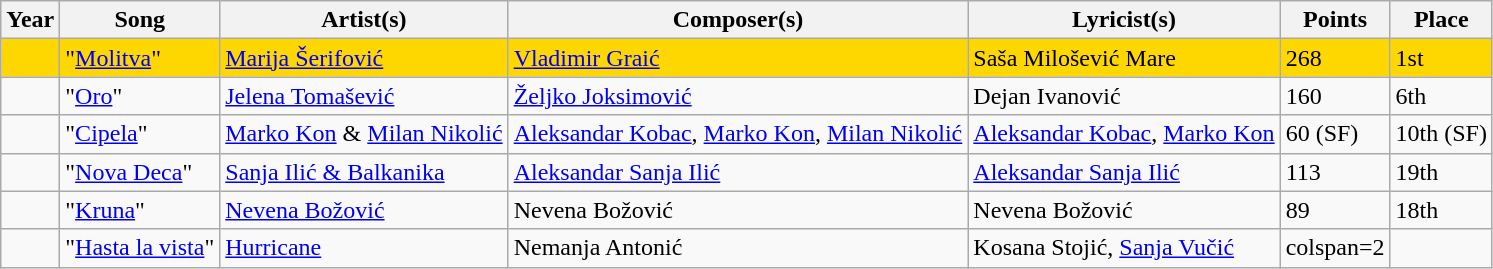<table class="wikitable sortable plainrowheaders">
<tr>
<th>Year</th>
<th>Song</th>
<th>Artist(s)</th>
<th>Composer(s)</th>
<th>Lyricist(s)</th>
<th>Points</th>
<th>Place</th>
</tr>
<tr bgcolor="FFD700">
<td></td>
<td>"<a href='#'>Molitva</a>"</td>
<td><a href='#'>Marija Šerifović</a></td>
<td><a href='#'>Vladimir Graić</a></td>
<td>Saša Milošević Mare</td>
<td>268</td>
<td>1st</td>
</tr>
<tr>
<td></td>
<td>"<a href='#'>Oro</a>"</td>
<td><a href='#'>Jelena Tomašević</a></td>
<td><a href='#'>Željko Joksimović</a></td>
<td>Dejan Ivanović</td>
<td>160</td>
<td>6th</td>
</tr>
<tr>
<td></td>
<td>"<a href='#'>Cipela</a>"</td>
<td><a href='#'>Marko Kon</a> & <a href='#'>Milan Nikolić</a></td>
<td><a href='#'>Aleksandar Kobac</a>, <a href='#'>Marko Kon</a>, <a href='#'>Milan Nikolić</a></td>
<td><a href='#'>Aleksandar Kobac</a>, <a href='#'>Marko Kon</a></td>
<td>60 (SF)</td>
<td>10th (SF)</td>
</tr>
<tr>
<td></td>
<td>"<a href='#'>Nova Deca</a>"</td>
<td><a href='#'>Sanja Ilić & Balkanika</a></td>
<td><a href='#'>Aleksandar Sanja Ilić</a></td>
<td><a href='#'>Aleksandar Sanja Ilić</a></td>
<td>113</td>
<td>19th</td>
</tr>
<tr>
<td></td>
<td>"<a href='#'>Kruna</a>"</td>
<td><a href='#'>Nevena Božović</a></td>
<td>Nevena Božović</td>
<td>Nevena Božović</td>
<td>89</td>
<td>18th</td>
</tr>
<tr>
<td></td>
<td>"<a href='#'>Hasta la vista</a>"</td>
<td><a href='#'>Hurricane</a></td>
<td>Nemanja Antonić</td>
<td>Kosana Stojić, <a href='#'>Sanja Vučić</a></td>
<td>colspan=2 </td>
</tr>
</table>
